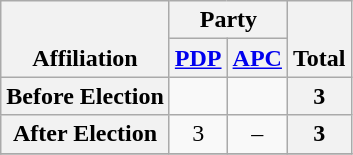<table class=wikitable style="text-align:center">
<tr style="vertical-align:bottom;">
<th rowspan=2>Affiliation</th>
<th colspan=2>Party</th>
<th rowspan=2>Total</th>
</tr>
<tr>
<th><a href='#'>PDP</a></th>
<th><a href='#'>APC</a></th>
</tr>
<tr>
<th>Before Election</th>
<td></td>
<td></td>
<th>3</th>
</tr>
<tr>
<th>After Election</th>
<td>3</td>
<td>–</td>
<th>3</th>
</tr>
<tr>
</tr>
</table>
